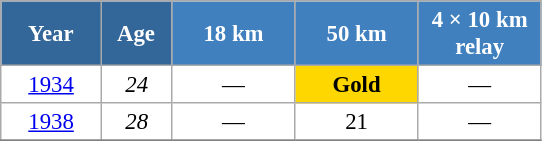<table class="wikitable" style="font-size:95%; text-align:center; border:grey solid 1px; border-collapse:collapse; background:#ffffff;">
<tr>
<th style="background-color:#369; color:white; width:60px;"> Year </th>
<th style="background-color:#369; color:white; width:40px;"> Age </th>
<th style="background-color:#4180be; color:white; width:75px;"> 18 km </th>
<th style="background-color:#4180be; color:white; width:75px;"> 50 km </th>
<th style="background-color:#4180be; color:white; width:75px;"> 4 × 10 km <br> relay </th>
</tr>
<tr>
<td><a href='#'>1934</a></td>
<td><em>24</em></td>
<td>—</td>
<td style="background:gold;"><strong>Gold</strong></td>
<td>—</td>
</tr>
<tr>
<td><a href='#'>1938</a></td>
<td><em>28</em></td>
<td>—</td>
<td>21</td>
<td>—</td>
</tr>
<tr>
</tr>
</table>
